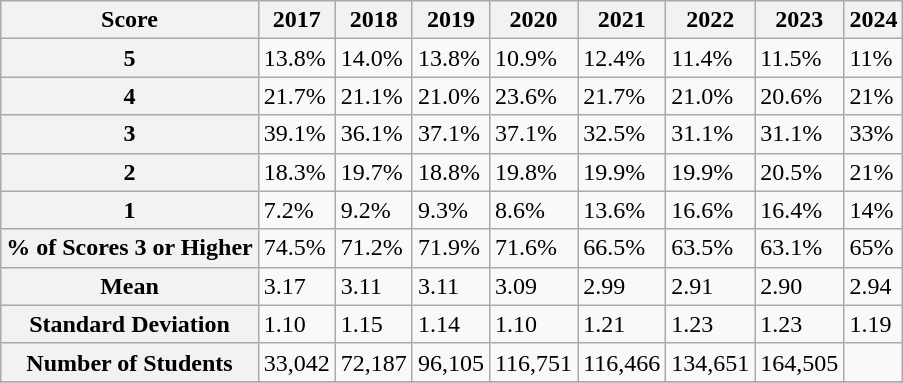<table class="wikitable">
<tr>
<th>Score</th>
<th>2017</th>
<th>2018</th>
<th>2019</th>
<th>2020</th>
<th>2021</th>
<th>2022</th>
<th>2023</th>
<th>2024</th>
</tr>
<tr>
<th>5</th>
<td>13.8%</td>
<td>14.0%</td>
<td>13.8%</td>
<td>10.9%</td>
<td>12.4%</td>
<td>11.4%</td>
<td>11.5%</td>
<td>11%</td>
</tr>
<tr>
<th>4</th>
<td>21.7%</td>
<td>21.1%</td>
<td>21.0%</td>
<td>23.6%</td>
<td>21.7%</td>
<td>21.0%</td>
<td>20.6%</td>
<td>21%</td>
</tr>
<tr>
<th>3</th>
<td>39.1%</td>
<td>36.1%</td>
<td>37.1%</td>
<td>37.1%</td>
<td>32.5%</td>
<td>31.1%</td>
<td>31.1%</td>
<td>33%</td>
</tr>
<tr>
<th>2</th>
<td>18.3%</td>
<td>19.7%</td>
<td>18.8%</td>
<td>19.8%</td>
<td>19.9%</td>
<td>19.9%</td>
<td>20.5%</td>
<td>21%</td>
</tr>
<tr>
<th>1</th>
<td>7.2%</td>
<td>9.2%</td>
<td>9.3%</td>
<td>8.6%</td>
<td>13.6%</td>
<td>16.6%</td>
<td>16.4%</td>
<td>14%</td>
</tr>
<tr>
<th>% of Scores 3 or Higher</th>
<td>74.5%</td>
<td>71.2%</td>
<td>71.9%</td>
<td>71.6%</td>
<td>66.5%</td>
<td>63.5%</td>
<td>63.1%</td>
<td>65%</td>
</tr>
<tr>
<th>Mean</th>
<td>3.17</td>
<td>3.11</td>
<td>3.11</td>
<td>3.09</td>
<td>2.99</td>
<td>2.91</td>
<td>2.90</td>
<td>2.94</td>
</tr>
<tr>
<th>Standard Deviation</th>
<td>1.10</td>
<td>1.15</td>
<td>1.14</td>
<td>1.10</td>
<td>1.21</td>
<td>1.23</td>
<td>1.23</td>
<td>1.19</td>
</tr>
<tr>
<th>Number of Students</th>
<td>33,042</td>
<td>72,187</td>
<td>96,105</td>
<td>116,751</td>
<td>116,466</td>
<td>134,651</td>
<td>164,505</td>
<td></td>
</tr>
<tr>
</tr>
</table>
